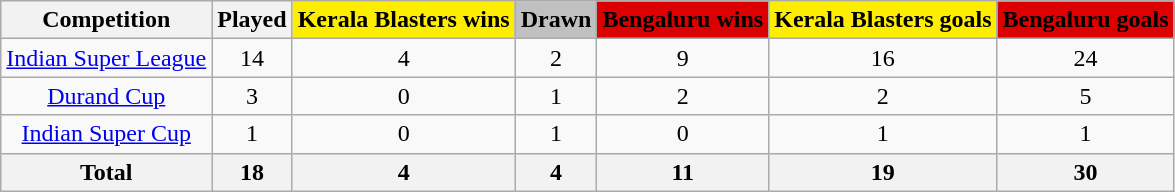<table class="wikitable" style="text-align: center;">
<tr>
<th>Competition</th>
<th>Played</th>
<th style="background:#FDEE00"><span> Kerala Blasters wins</span></th>
<th style="background:#C0C0C0"><span> Drawn</span></th>
<th style="background:#DD0000"><span> Bengaluru wins</span></th>
<th style="background:#FDEE00"><span> Kerala Blasters goals</span></th>
<th style="background:#DD0000"><span> Bengaluru goals</span></th>
</tr>
<tr>
<td><a href='#'>Indian Super League</a></td>
<td>14</td>
<td>4</td>
<td>2</td>
<td>9</td>
<td>16</td>
<td>24</td>
</tr>
<tr>
<td><a href='#'>Durand Cup</a></td>
<td>3</td>
<td>0</td>
<td>1</td>
<td>2</td>
<td>2</td>
<td>5</td>
</tr>
<tr>
<td><a href='#'>Indian Super Cup</a></td>
<td>1</td>
<td>0</td>
<td>1</td>
<td>0</td>
<td>1</td>
<td>1</td>
</tr>
<tr>
<th>Total</th>
<th>18</th>
<th>4</th>
<th>4</th>
<th>11</th>
<th>19</th>
<th>30</th>
</tr>
</table>
